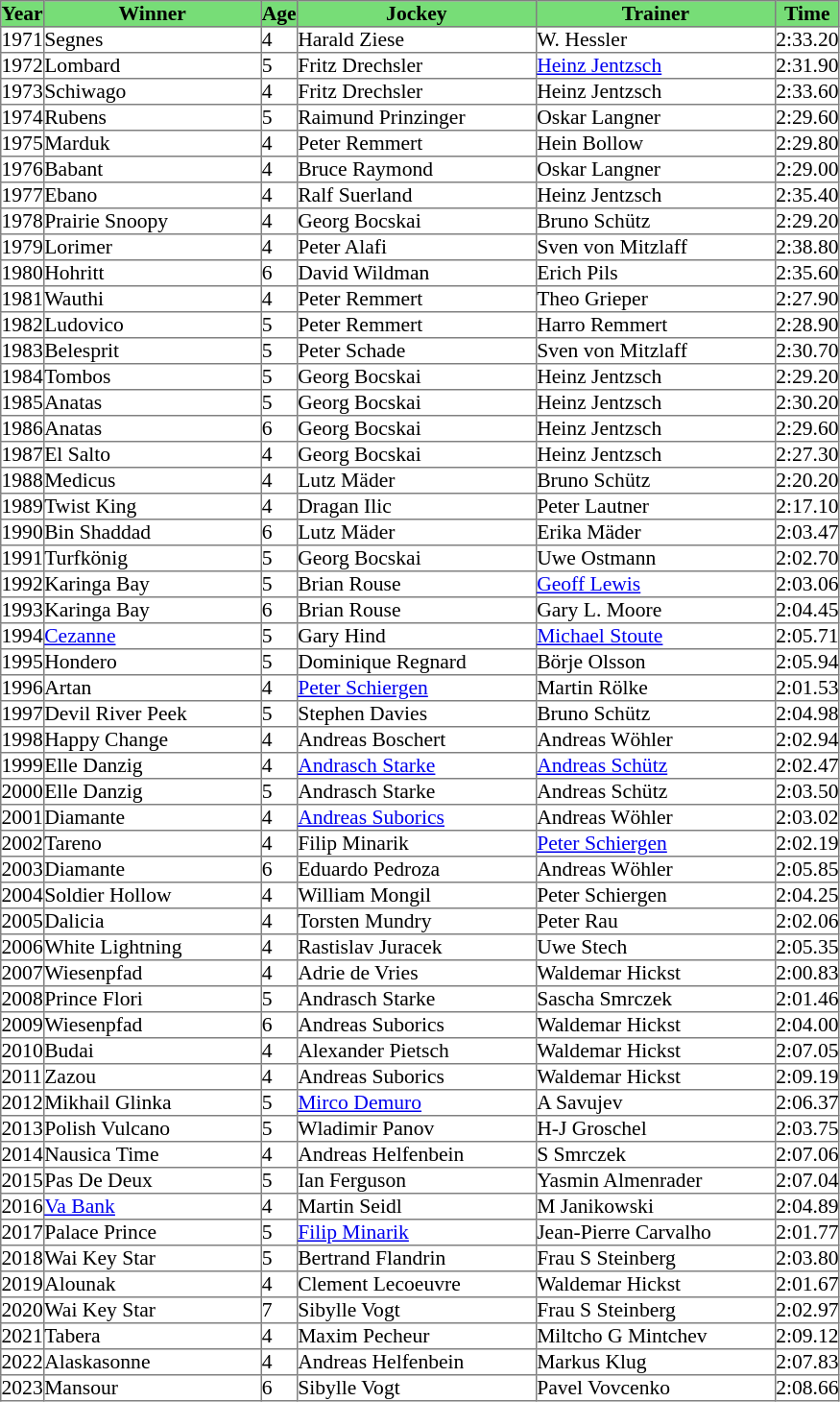<table class = "sortable" | border="1" cellpadding="0" style="border-collapse: collapse; font-size:90%">
<tr bgcolor="#77dd77" align="center">
<th>Year</th>
<th>Winner</th>
<th>Age</th>
<th>Jockey</th>
<th>Trainer</th>
<th>Time</th>
</tr>
<tr>
<td>1971</td>
<td width=150px>Segnes</td>
<td>4</td>
<td width=165px>Harald Ziese</td>
<td width=165px>W. Hessler</td>
<td>2:33.20</td>
</tr>
<tr>
<td>1972</td>
<td>Lombard</td>
<td>5</td>
<td>Fritz Drechsler</td>
<td><a href='#'>Heinz Jentzsch</a></td>
<td>2:31.90</td>
</tr>
<tr>
<td>1973</td>
<td>Schiwago</td>
<td>4</td>
<td>Fritz Drechsler</td>
<td>Heinz Jentzsch</td>
<td>2:33.60</td>
</tr>
<tr>
<td>1974</td>
<td>Rubens</td>
<td>5</td>
<td>Raimund Prinzinger</td>
<td>Oskar Langner</td>
<td>2:29.60</td>
</tr>
<tr>
<td>1975</td>
<td>Marduk</td>
<td>4</td>
<td>Peter Remmert</td>
<td>Hein Bollow</td>
<td>2:29.80</td>
</tr>
<tr>
<td>1976</td>
<td>Babant</td>
<td>4</td>
<td>Bruce Raymond</td>
<td>Oskar Langner</td>
<td>2:29.00</td>
</tr>
<tr>
<td>1977</td>
<td>Ebano</td>
<td>4</td>
<td>Ralf Suerland</td>
<td>Heinz Jentzsch</td>
<td>2:35.40</td>
</tr>
<tr>
<td>1978</td>
<td>Prairie Snoopy</td>
<td>4</td>
<td>Georg Bocskai</td>
<td>Bruno Schütz</td>
<td>2:29.20</td>
</tr>
<tr>
<td>1979</td>
<td>Lorimer</td>
<td>4</td>
<td>Peter Alafi</td>
<td>Sven von Mitzlaff</td>
<td>2:38.80</td>
</tr>
<tr>
<td>1980</td>
<td>Hohritt</td>
<td>6</td>
<td>David Wildman</td>
<td>Erich Pils</td>
<td>2:35.60</td>
</tr>
<tr>
<td>1981</td>
<td>Wauthi</td>
<td>4</td>
<td>Peter Remmert</td>
<td>Theo Grieper</td>
<td>2:27.90</td>
</tr>
<tr>
<td>1982</td>
<td>Ludovico</td>
<td>5</td>
<td>Peter Remmert</td>
<td>Harro Remmert</td>
<td>2:28.90</td>
</tr>
<tr>
<td>1983</td>
<td>Belesprit</td>
<td>5</td>
<td>Peter Schade</td>
<td>Sven von Mitzlaff</td>
<td>2:30.70</td>
</tr>
<tr>
<td>1984</td>
<td>Tombos</td>
<td>5</td>
<td>Georg Bocskai</td>
<td>Heinz Jentzsch</td>
<td>2:29.20</td>
</tr>
<tr>
<td>1985</td>
<td>Anatas</td>
<td>5</td>
<td>Georg Bocskai</td>
<td>Heinz Jentzsch</td>
<td>2:30.20</td>
</tr>
<tr>
<td>1986</td>
<td>Anatas</td>
<td>6</td>
<td>Georg Bocskai</td>
<td>Heinz Jentzsch</td>
<td>2:29.60</td>
</tr>
<tr>
<td>1987</td>
<td>El Salto</td>
<td>4</td>
<td>Georg Bocskai</td>
<td>Heinz Jentzsch</td>
<td>2:27.30</td>
</tr>
<tr>
<td>1988</td>
<td>Medicus</td>
<td>4</td>
<td>Lutz Mäder</td>
<td>Bruno Schütz</td>
<td>2:20.20</td>
</tr>
<tr>
<td>1989</td>
<td>Twist King</td>
<td>4</td>
<td>Dragan Ilic</td>
<td>Peter Lautner</td>
<td>2:17.10</td>
</tr>
<tr>
<td>1990</td>
<td>Bin Shaddad</td>
<td>6</td>
<td>Lutz Mäder</td>
<td>Erika Mäder</td>
<td>2:03.47</td>
</tr>
<tr>
<td>1991</td>
<td>Turfkönig</td>
<td>5</td>
<td>Georg Bocskai</td>
<td>Uwe Ostmann</td>
<td>2:02.70</td>
</tr>
<tr>
<td>1992</td>
<td>Karinga Bay</td>
<td>5</td>
<td>Brian Rouse</td>
<td><a href='#'>Geoff Lewis</a></td>
<td>2:03.06</td>
</tr>
<tr>
<td>1993</td>
<td>Karinga Bay</td>
<td>6</td>
<td>Brian Rouse</td>
<td>Gary L. Moore</td>
<td>2:04.45</td>
</tr>
<tr>
<td>1994</td>
<td><a href='#'>Cezanne</a></td>
<td>5</td>
<td>Gary Hind</td>
<td><a href='#'>Michael Stoute</a></td>
<td>2:05.71</td>
</tr>
<tr>
<td>1995</td>
<td>Hondero</td>
<td>5</td>
<td>Dominique Regnard</td>
<td>Börje Olsson</td>
<td>2:05.94</td>
</tr>
<tr>
<td>1996</td>
<td>Artan</td>
<td>4</td>
<td><a href='#'>Peter Schiergen</a></td>
<td>Martin Rölke</td>
<td>2:01.53</td>
</tr>
<tr>
<td>1997</td>
<td>Devil River Peek</td>
<td>5</td>
<td>Stephen Davies</td>
<td>Bruno Schütz</td>
<td>2:04.98</td>
</tr>
<tr>
<td>1998</td>
<td>Happy Change</td>
<td>4</td>
<td>Andreas Boschert</td>
<td>Andreas Wöhler</td>
<td>2:02.94</td>
</tr>
<tr>
<td>1999</td>
<td>Elle Danzig</td>
<td>4</td>
<td><a href='#'>Andrasch Starke</a></td>
<td><a href='#'>Andreas Schütz</a></td>
<td>2:02.47</td>
</tr>
<tr>
<td>2000</td>
<td>Elle Danzig</td>
<td>5</td>
<td>Andrasch Starke</td>
<td>Andreas Schütz</td>
<td>2:03.50</td>
</tr>
<tr>
<td>2001</td>
<td>Diamante</td>
<td>4</td>
<td><a href='#'>Andreas Suborics</a></td>
<td>Andreas Wöhler</td>
<td>2:03.02</td>
</tr>
<tr>
<td>2002</td>
<td>Tareno</td>
<td>4</td>
<td>Filip Minarik</td>
<td><a href='#'>Peter Schiergen</a></td>
<td>2:02.19</td>
</tr>
<tr>
<td>2003</td>
<td>Diamante</td>
<td>6</td>
<td>Eduardo Pedroza</td>
<td>Andreas Wöhler</td>
<td>2:05.85</td>
</tr>
<tr>
<td>2004</td>
<td>Soldier Hollow</td>
<td>4</td>
<td>William Mongil</td>
<td>Peter Schiergen</td>
<td>2:04.25</td>
</tr>
<tr>
<td>2005</td>
<td>Dalicia</td>
<td>4</td>
<td>Torsten Mundry</td>
<td>Peter Rau</td>
<td>2:02.06</td>
</tr>
<tr>
<td>2006</td>
<td>White Lightning</td>
<td>4</td>
<td>Rastislav Juracek</td>
<td>Uwe Stech</td>
<td>2:05.35</td>
</tr>
<tr>
<td>2007</td>
<td>Wiesenpfad</td>
<td>4</td>
<td>Adrie de Vries</td>
<td>Waldemar Hickst</td>
<td>2:00.83</td>
</tr>
<tr>
<td>2008</td>
<td>Prince Flori</td>
<td>5</td>
<td>Andrasch Starke</td>
<td>Sascha Smrczek</td>
<td>2:01.46</td>
</tr>
<tr>
<td>2009</td>
<td>Wiesenpfad</td>
<td>6</td>
<td>Andreas Suborics</td>
<td>Waldemar Hickst</td>
<td>2:04.00</td>
</tr>
<tr>
<td>2010</td>
<td>Budai</td>
<td>4</td>
<td>Alexander Pietsch</td>
<td>Waldemar Hickst</td>
<td>2:07.05</td>
</tr>
<tr>
<td>2011</td>
<td>Zazou</td>
<td>4</td>
<td>Andreas Suborics</td>
<td>Waldemar Hickst</td>
<td>2:09.19</td>
</tr>
<tr>
<td>2012</td>
<td>Mikhail Glinka</td>
<td>5</td>
<td><a href='#'>Mirco Demuro</a></td>
<td>A Savujev</td>
<td>2:06.37</td>
</tr>
<tr>
<td>2013</td>
<td>Polish Vulcano</td>
<td>5</td>
<td>Wladimir Panov</td>
<td>H-J Groschel</td>
<td>2:03.75</td>
</tr>
<tr>
<td>2014</td>
<td>Nausica Time</td>
<td>4</td>
<td>Andreas Helfenbein</td>
<td>S Smrczek</td>
<td>2:07.06</td>
</tr>
<tr>
<td>2015</td>
<td>Pas De Deux</td>
<td>5</td>
<td>Ian Ferguson</td>
<td>Yasmin Almenrader</td>
<td>2:07.04</td>
</tr>
<tr>
<td>2016</td>
<td><a href='#'>Va Bank</a></td>
<td>4</td>
<td>Martin Seidl</td>
<td>M Janikowski</td>
<td>2:04.89</td>
</tr>
<tr>
<td>2017</td>
<td>Palace Prince</td>
<td>5</td>
<td><a href='#'>Filip Minarik</a></td>
<td>Jean-Pierre Carvalho</td>
<td>2:01.77</td>
</tr>
<tr>
<td>2018</td>
<td>Wai Key Star</td>
<td>5</td>
<td>Bertrand Flandrin</td>
<td>Frau S Steinberg</td>
<td>2:03.80</td>
</tr>
<tr>
<td>2019</td>
<td>Alounak</td>
<td>4</td>
<td>Clement Lecoeuvre</td>
<td>Waldemar Hickst</td>
<td>2:01.67</td>
</tr>
<tr>
<td>2020</td>
<td>Wai Key Star</td>
<td>7</td>
<td>Sibylle Vogt</td>
<td>Frau S Steinberg</td>
<td>2:02.97</td>
</tr>
<tr>
<td>2021</td>
<td>Tabera</td>
<td>4</td>
<td>Maxim Pecheur</td>
<td>Miltcho G Mintchev</td>
<td>2:09.12</td>
</tr>
<tr>
<td>2022</td>
<td>Alaskasonne</td>
<td>4</td>
<td>Andreas Helfenbein</td>
<td>Markus Klug</td>
<td>2:07.83</td>
</tr>
<tr>
<td>2023</td>
<td>Mansour</td>
<td>6</td>
<td>Sibylle Vogt</td>
<td>Pavel Vovcenko</td>
<td>2:08.66</td>
</tr>
</table>
